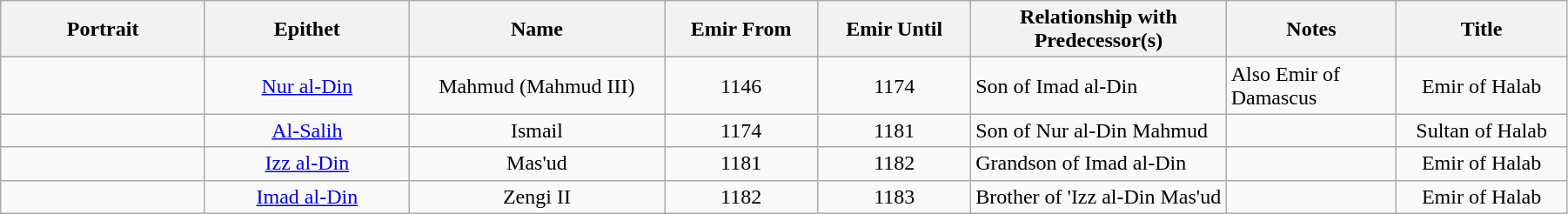<table width=95% class="wikitable">
<tr>
<th width=12%>Portrait</th>
<th width=12%>Epithet</th>
<th width=15%>Name</th>
<th width=9%>Emir From</th>
<th width=9%>Emir Until</th>
<th width=15%>Relationship with Predecessor(s)</th>
<th width=10%>Notes</th>
<th width=10%>Title</th>
</tr>
<tr>
<td align="center"></td>
<td align="center"><a href='#'>Nur al-Din</a></td>
<td align="center">Mahmud (Mahmud III)</td>
<td align="center">1146</td>
<td align="center">1174</td>
<td>Son of Imad al-Din</td>
<td>Also Emir of Damascus</td>
<td align="center">Emir of Halab</td>
</tr>
<tr>
<td align="center"></td>
<td align="center"><a href='#'>Al-Salih</a></td>
<td align="center">Ismail</td>
<td align="center">1174</td>
<td align="center">1181</td>
<td>Son of Nur al-Din Mahmud</td>
<td></td>
<td align="center">Sultan of Halab</td>
</tr>
<tr>
<td align="center"></td>
<td align="center"><a href='#'>Izz al-Din</a></td>
<td align="center">Mas'ud</td>
<td align="center">1181</td>
<td align="center">1182</td>
<td>Grandson of Imad al-Din</td>
<td></td>
<td align="center">Emir of Halab</td>
</tr>
<tr>
<td align="center"></td>
<td align="center"><a href='#'>Imad al-Din</a></td>
<td align="center">Zengi II</td>
<td align="center">1182</td>
<td align="center">1183</td>
<td>Brother of 'Izz al-Din Mas'ud</td>
<td></td>
<td align="center">Emir of Halab</td>
</tr>
</table>
